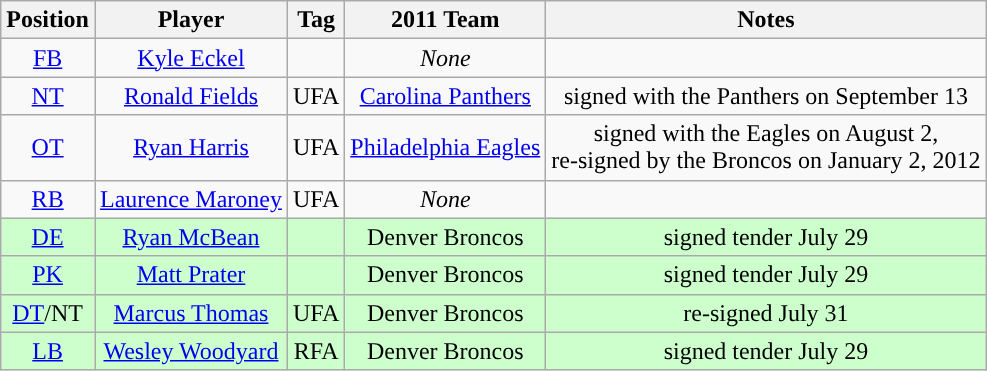<table class="wikitable" style="text-align:center">
<tr>
<th>Position</th>
<th>Player</th>
<th>Tag</th>
<th>2011 Team</th>
<th>Notes</th>
</tr>
<tr>
<td><a href='#'>FB</a></td>
<td><a href='#'>Kyle Eckel</a></td>
<td></td>
<td><em>None</em></td>
<td></td>
</tr>
<tr>
<td><a href='#'>NT</a></td>
<td><a href='#'>Ronald Fields</a></td>
<td>UFA</td>
<td><a href='#'>Carolina Panthers</a></td>
<td>signed with the Panthers on September 13</td>
</tr>
<tr>
<td><a href='#'>OT</a></td>
<td><a href='#'>Ryan Harris</a></td>
<td>UFA</td>
<td><a href='#'>Philadelphia Eagles</a></td>
<td>signed with the Eagles on August 2,<br>re-signed by the Broncos on January 2, 2012</td>
</tr>
<tr>
<td><a href='#'>RB</a></td>
<td><a href='#'>Laurence Maroney</a></td>
<td>UFA</td>
<td><em>None</em></td>
<td></td>
</tr>
<tr style="background:#cfc">
<td><a href='#'>DE</a></td>
<td><a href='#'>Ryan McBean</a></td>
<td></td>
<td>Denver Broncos</td>
<td>signed tender July 29</td>
</tr>
<tr style="background:#cfc">
<td><a href='#'>PK</a></td>
<td><a href='#'>Matt Prater</a></td>
<td></td>
<td>Denver Broncos</td>
<td>signed tender July 29</td>
</tr>
<tr style="background:#cfc">
<td><a href='#'>DT</a>/NT</td>
<td><a href='#'>Marcus Thomas</a></td>
<td>UFA</td>
<td>Denver Broncos</td>
<td>re-signed July 31</td>
</tr>
<tr style="background:#cfc">
<td><a href='#'>LB</a></td>
<td><a href='#'>Wesley Woodyard</a></td>
<td>RFA</td>
<td>Denver Broncos</td>
<td>signed tender July 29</td>
</tr>
</table>
